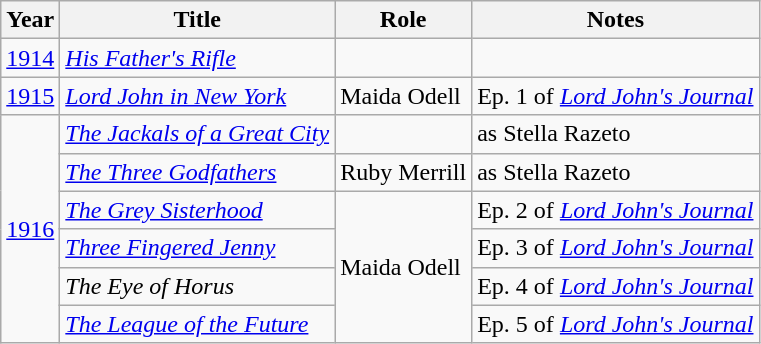<table class="wikitable sortable">
<tr>
<th>Year</th>
<th>Title</th>
<th>Role</th>
<th class="unsortable">Notes</th>
</tr>
<tr>
<td><a href='#'>1914</a></td>
<td><em><a href='#'>His Father's Rifle</a></em></td>
<td></td>
<td></td>
</tr>
<tr>
<td><a href='#'>1915</a></td>
<td><em><a href='#'>Lord John in New York</a></em></td>
<td>Maida Odell</td>
<td>Ep. 1 of <em><a href='#'>Lord John's Journal</a></em></td>
</tr>
<tr>
<td rowspan=6><a href='#'>1916</a></td>
<td><em><a href='#'>The Jackals of a Great City</a></em></td>
<td></td>
<td>as Stella Razeto</td>
</tr>
<tr>
<td><em><a href='#'>The Three Godfathers</a></em></td>
<td>Ruby Merrill</td>
<td>as Stella Razeto</td>
</tr>
<tr>
<td><em><a href='#'>The Grey Sisterhood</a></em></td>
<td rowspan=4>Maida Odell</td>
<td>Ep. 2 of <em><a href='#'>Lord John's Journal</a></em></td>
</tr>
<tr>
<td><em><a href='#'>Three Fingered Jenny</a></em></td>
<td>Ep. 3 of <em><a href='#'>Lord John's Journal</a></em></td>
</tr>
<tr>
<td><em>The Eye of Horus</em></td>
<td>Ep. 4 of <em><a href='#'>Lord John's Journal</a></em></td>
</tr>
<tr>
<td><em><a href='#'>The League of the Future</a></em></td>
<td>Ep. 5 of <em><a href='#'>Lord John's Journal</a></em></td>
</tr>
</table>
